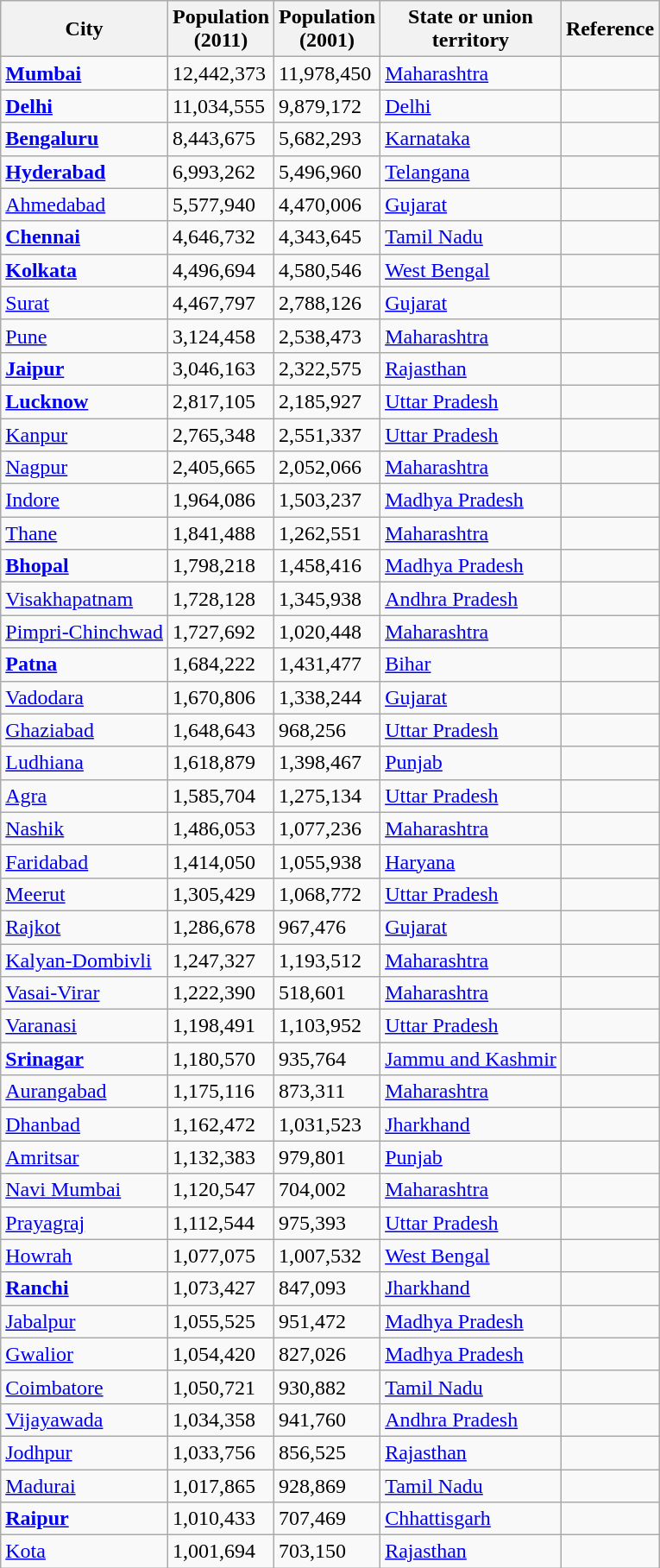<table class="sortable wikitable sticky-header static-row-numbers col1left col4left" >
<tr>
<th>City</th>
<th>Population<br>(2011)</th>
<th>Population<br>(2001)</th>
<th>State or union<br>territory</th>
<th>Reference</th>
</tr>
<tr>
<td><strong><a href='#'>Mumbai</a></strong></td>
<td>12,442,373</td>
<td>11,978,450</td>
<td><a href='#'>Maharashtra</a></td>
<td></td>
</tr>
<tr>
<td><strong><a href='#'>Delhi</a></strong></td>
<td>11,034,555</td>
<td>9,879,172</td>
<td><a href='#'>Delhi</a></td>
<td></td>
</tr>
<tr>
<td><strong><a href='#'>Bengaluru</a></strong></td>
<td>8,443,675</td>
<td>5,682,293</td>
<td><a href='#'>Karnataka</a></td>
<td></td>
</tr>
<tr>
<td><strong><a href='#'>Hyderabad</a></strong></td>
<td>6,993,262</td>
<td>5,496,960</td>
<td><a href='#'>Telangana</a></td>
<td></td>
</tr>
<tr>
<td><a href='#'>Ahmedabad</a></td>
<td>5,577,940</td>
<td>4,470,006</td>
<td><a href='#'>Gujarat</a></td>
<td></td>
</tr>
<tr>
<td><strong><a href='#'>Chennai</a></strong></td>
<td>4,646,732</td>
<td>4,343,645</td>
<td><a href='#'>Tamil Nadu</a></td>
<td></td>
</tr>
<tr>
<td><strong><a href='#'>Kolkata</a> </strong></td>
<td>4,496,694</td>
<td>4,580,546</td>
<td><a href='#'>West Bengal</a></td>
<td></td>
</tr>
<tr>
<td><a href='#'>Surat</a></td>
<td>4,467,797</td>
<td>2,788,126</td>
<td><a href='#'>Gujarat</a></td>
<td></td>
</tr>
<tr>
<td><a href='#'>Pune</a></td>
<td>3,124,458</td>
<td>2,538,473</td>
<td><a href='#'>Maharashtra</a></td>
<td></td>
</tr>
<tr>
<td><strong><a href='#'>Jaipur</a></strong></td>
<td>3,046,163</td>
<td>2,322,575</td>
<td><a href='#'>Rajasthan</a></td>
<td></td>
</tr>
<tr>
<td><strong><a href='#'>Lucknow</a></strong></td>
<td>2,817,105</td>
<td>2,185,927</td>
<td><a href='#'>Uttar Pradesh</a></td>
<td></td>
</tr>
<tr>
<td><a href='#'>Kanpur</a></td>
<td>2,765,348</td>
<td>2,551,337</td>
<td><a href='#'>Uttar Pradesh</a></td>
<td></td>
</tr>
<tr>
<td><a href='#'>Nagpur</a></td>
<td>2,405,665</td>
<td>2,052,066</td>
<td><a href='#'>Maharashtra</a></td>
<td></td>
</tr>
<tr>
<td><a href='#'>Indore</a></td>
<td>1,964,086</td>
<td>1,503,237</td>
<td><a href='#'>Madhya Pradesh</a></td>
<td></td>
</tr>
<tr>
<td><a href='#'>Thane</a></td>
<td>1,841,488</td>
<td>1,262,551</td>
<td><a href='#'>Maharashtra</a></td>
<td></td>
</tr>
<tr>
<td><strong><a href='#'>Bhopal</a></strong></td>
<td>1,798,218</td>
<td>1,458,416</td>
<td><a href='#'>Madhya Pradesh</a></td>
<td></td>
</tr>
<tr>
<td><a href='#'>Visakhapatnam</a></td>
<td>1,728,128</td>
<td>1,345,938</td>
<td><a href='#'>Andhra Pradesh</a></td>
<td></td>
</tr>
<tr>
<td><a href='#'>Pimpri-Chinchwad</a></td>
<td>1,727,692</td>
<td>1,020,448</td>
<td><a href='#'>Maharashtra</a></td>
<td></td>
</tr>
<tr>
<td><strong><a href='#'>Patna</a></strong></td>
<td>1,684,222</td>
<td>1,431,477</td>
<td><a href='#'>Bihar</a></td>
<td></td>
</tr>
<tr>
<td><a href='#'>Vadodara</a></td>
<td>1,670,806</td>
<td>1,338,244</td>
<td><a href='#'>Gujarat</a></td>
<td></td>
</tr>
<tr>
<td><a href='#'>Ghaziabad</a></td>
<td>1,648,643</td>
<td>968,256</td>
<td><a href='#'>Uttar Pradesh</a></td>
<td></td>
</tr>
<tr>
<td><a href='#'>Ludhiana</a></td>
<td>1,618,879</td>
<td>1,398,467</td>
<td><a href='#'>Punjab</a></td>
<td></td>
</tr>
<tr>
<td><a href='#'>Agra</a></td>
<td>1,585,704</td>
<td>1,275,134</td>
<td><a href='#'>Uttar Pradesh</a></td>
<td></td>
</tr>
<tr>
<td><a href='#'>Nashik</a></td>
<td>1,486,053</td>
<td>1,077,236</td>
<td><a href='#'>Maharashtra</a></td>
<td></td>
</tr>
<tr>
<td><a href='#'>Faridabad</a></td>
<td>1,414,050</td>
<td>1,055,938</td>
<td><a href='#'>Haryana</a></td>
<td></td>
</tr>
<tr>
<td><a href='#'>Meerut</a></td>
<td>1,305,429</td>
<td>1,068,772</td>
<td><a href='#'>Uttar Pradesh</a></td>
<td></td>
</tr>
<tr>
<td><a href='#'>Rajkot</a></td>
<td>1,286,678</td>
<td>967,476</td>
<td><a href='#'>Gujarat</a></td>
<td></td>
</tr>
<tr>
<td><a href='#'>Kalyan-Dombivli</a></td>
<td>1,247,327</td>
<td>1,193,512</td>
<td><a href='#'>Maharashtra</a></td>
<td></td>
</tr>
<tr>
<td><a href='#'>Vasai-Virar</a></td>
<td>1,222,390</td>
<td>518,601</td>
<td><a href='#'>Maharashtra</a></td>
<td></td>
</tr>
<tr>
<td><a href='#'>Varanasi</a></td>
<td>1,198,491</td>
<td>1,103,952</td>
<td><a href='#'>Uttar Pradesh</a></td>
<td></td>
</tr>
<tr>
<td><strong><a href='#'>Srinagar</a></strong></td>
<td>1,180,570</td>
<td>935,764</td>
<td><a href='#'>Jammu and Kashmir</a></td>
<td></td>
</tr>
<tr>
<td><a href='#'>Aurangabad</a></td>
<td>1,175,116</td>
<td>873,311</td>
<td><a href='#'>Maharashtra</a></td>
<td></td>
</tr>
<tr>
<td><a href='#'>Dhanbad</a></td>
<td>1,162,472</td>
<td>1,031,523</td>
<td><a href='#'>Jharkhand</a></td>
<td></td>
</tr>
<tr>
<td><a href='#'>Amritsar</a></td>
<td>1,132,383</td>
<td>979,801</td>
<td><a href='#'>Punjab</a></td>
<td></td>
</tr>
<tr>
<td><a href='#'>Navi Mumbai</a></td>
<td>1,120,547</td>
<td>704,002</td>
<td><a href='#'>Maharashtra</a></td>
<td></td>
</tr>
<tr>
<td><a href='#'>Prayagraj</a></td>
<td>1,112,544</td>
<td>975,393</td>
<td><a href='#'>Uttar Pradesh</a></td>
<td></td>
</tr>
<tr>
<td><a href='#'>Howrah</a></td>
<td>1,077,075</td>
<td>1,007,532</td>
<td><a href='#'>West Bengal</a></td>
<td></td>
</tr>
<tr>
<td><strong><a href='#'>Ranchi</a></strong></td>
<td>1,073,427</td>
<td>847,093</td>
<td><a href='#'>Jharkhand</a></td>
<td></td>
</tr>
<tr>
<td><a href='#'>Jabalpur</a></td>
<td>1,055,525</td>
<td>951,472</td>
<td><a href='#'>Madhya Pradesh</a></td>
<td></td>
</tr>
<tr>
<td><a href='#'>Gwalior</a></td>
<td>1,054,420</td>
<td>827,026</td>
<td><a href='#'>Madhya Pradesh</a></td>
<td></td>
</tr>
<tr>
<td><a href='#'>Coimbatore</a></td>
<td>1,050,721</td>
<td>930,882</td>
<td><a href='#'>Tamil Nadu</a></td>
<td></td>
</tr>
<tr>
<td><a href='#'>Vijayawada</a></td>
<td>1,034,358</td>
<td>941,760</td>
<td><a href='#'>Andhra Pradesh</a></td>
<td></td>
</tr>
<tr>
<td><a href='#'>Jodhpur</a></td>
<td>1,033,756</td>
<td>856,525</td>
<td><a href='#'>Rajasthan</a></td>
<td></td>
</tr>
<tr>
<td><a href='#'>Madurai</a></td>
<td>1,017,865</td>
<td>928,869</td>
<td><a href='#'>Tamil Nadu</a></td>
<td></td>
</tr>
<tr>
<td><strong><a href='#'>Raipur</a></strong></td>
<td>1,010,433</td>
<td>707,469</td>
<td><a href='#'>Chhattisgarh</a></td>
<td></td>
</tr>
<tr>
<td><a href='#'>Kota</a></td>
<td>1,001,694</td>
<td>703,150</td>
<td><a href='#'>Rajasthan</a></td>
<td></td>
</tr>
</table>
